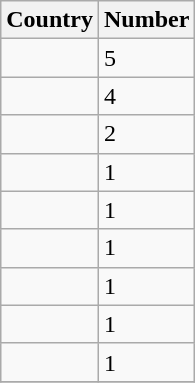<table class="wikitable sortable">
<tr>
<th>Country</th>
<th>Number</th>
</tr>
<tr>
<td></td>
<td>5</td>
</tr>
<tr>
<td></td>
<td>4</td>
</tr>
<tr>
<td></td>
<td>2</td>
</tr>
<tr>
<td></td>
<td>1</td>
</tr>
<tr>
<td></td>
<td>1</td>
</tr>
<tr>
<td></td>
<td>1</td>
</tr>
<tr>
<td></td>
<td>1</td>
</tr>
<tr>
<td></td>
<td>1</td>
</tr>
<tr>
<td></td>
<td>1</td>
</tr>
<tr>
</tr>
</table>
